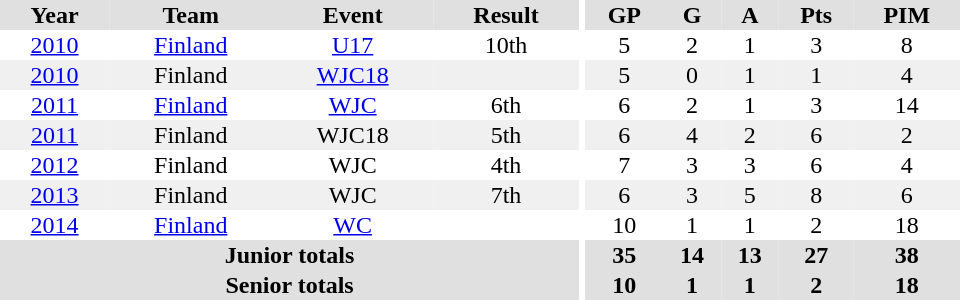<table border="0" cellpadding="1" cellspacing="0" ID="Table3" style="text-align:center; width:40em">
<tr ALIGN="center" bgcolor="#e0e0e0">
<th>Year</th>
<th>Team</th>
<th>Event</th>
<th>Result</th>
<th rowspan="99" bgcolor="#ffffff"></th>
<th>GP</th>
<th>G</th>
<th>A</th>
<th>Pts</th>
<th>PIM</th>
</tr>
<tr>
<td><a href='#'>2010</a></td>
<td><a href='#'>Finland</a></td>
<td><a href='#'>U17</a></td>
<td>10th</td>
<td>5</td>
<td>2</td>
<td>1</td>
<td>3</td>
<td>8</td>
</tr>
<tr bgcolor="#f0f0f0">
<td><a href='#'>2010</a></td>
<td>Finland</td>
<td><a href='#'>WJC18</a></td>
<td></td>
<td>5</td>
<td>0</td>
<td>1</td>
<td>1</td>
<td>4</td>
</tr>
<tr>
<td><a href='#'>2011</a></td>
<td><a href='#'>Finland</a></td>
<td><a href='#'>WJC</a></td>
<td>6th</td>
<td>6</td>
<td>2</td>
<td>1</td>
<td>3</td>
<td>14</td>
</tr>
<tr bgcolor="#f0f0f0">
<td><a href='#'>2011</a></td>
<td>Finland</td>
<td>WJC18</td>
<td>5th</td>
<td>6</td>
<td>4</td>
<td>2</td>
<td>6</td>
<td>2</td>
</tr>
<tr>
<td><a href='#'>2012</a></td>
<td>Finland</td>
<td>WJC</td>
<td>4th</td>
<td>7</td>
<td>3</td>
<td>3</td>
<td>6</td>
<td>4</td>
</tr>
<tr bgcolor="#f0f0f0">
<td><a href='#'>2013</a></td>
<td>Finland</td>
<td>WJC</td>
<td>7th</td>
<td>6</td>
<td>3</td>
<td>5</td>
<td>8</td>
<td>6</td>
</tr>
<tr>
<td><a href='#'>2014</a></td>
<td><a href='#'>Finland</a></td>
<td><a href='#'>WC</a></td>
<td></td>
<td>10</td>
<td>1</td>
<td>1</td>
<td>2</td>
<td>18</td>
</tr>
<tr bgcolor="#e0e0e0">
<th colspan=4>Junior totals</th>
<th>35</th>
<th>14</th>
<th>13</th>
<th>27</th>
<th>38</th>
</tr>
<tr bgcolor="#e0e0e0">
<th colspan=4>Senior totals</th>
<th>10</th>
<th>1</th>
<th>1</th>
<th>2</th>
<th>18</th>
</tr>
</table>
